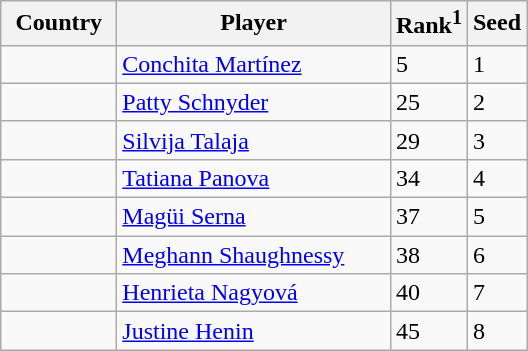<table class="sortable wikitable">
<tr>
<th width="70">Country</th>
<th width="175">Player</th>
<th>Rank<sup>1</sup></th>
<th>Seed</th>
</tr>
<tr>
<td></td>
<td><a href='#'>Conchita Martínez</a></td>
<td>5</td>
<td>1</td>
</tr>
<tr>
<td></td>
<td><a href='#'>Patty Schnyder</a></td>
<td>25</td>
<td>2</td>
</tr>
<tr>
<td></td>
<td><a href='#'>Silvija Talaja</a></td>
<td>29</td>
<td>3</td>
</tr>
<tr>
<td></td>
<td><a href='#'>Tatiana Panova</a></td>
<td>34</td>
<td>4</td>
</tr>
<tr>
<td></td>
<td><a href='#'>Magüi Serna</a></td>
<td>37</td>
<td>5</td>
</tr>
<tr>
<td></td>
<td><a href='#'>Meghann Shaughnessy</a></td>
<td>38</td>
<td>6</td>
</tr>
<tr>
<td></td>
<td><a href='#'>Henrieta Nagyová</a></td>
<td>40</td>
<td>7</td>
</tr>
<tr>
<td></td>
<td><a href='#'>Justine Henin</a></td>
<td>45</td>
<td>8</td>
</tr>
</table>
